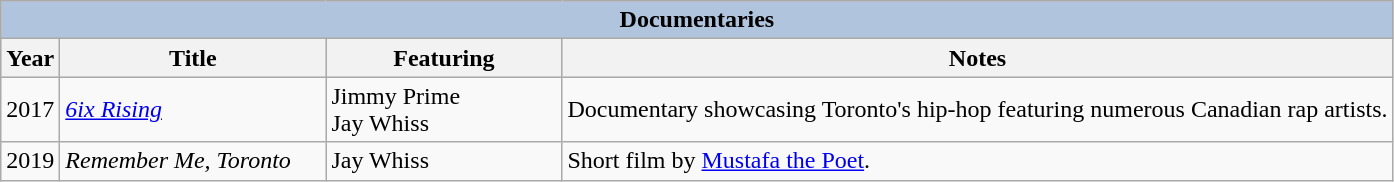<table class="wikitable">
<tr style="background:#ccc; text-align:center;">
<th colspan="4" style="background: LightSteelBlue;">Documentaries</th>
</tr>
<tr style="background:#ccc; text-align:center;">
<th style="text-align:center;">Year</th>
<th style="width:170px;">Title</th>
<th style="width:150px;">Featuring</th>
<th>Notes</th>
</tr>
<tr>
<td>2017</td>
<td><em><a href='#'>6ix Rising</a></em></td>
<td>Jimmy Prime<br>Jay Whiss</td>
<td>Documentary showcasing Toronto's hip-hop featuring numerous Canadian rap artists.</td>
</tr>
<tr>
<td>2019</td>
<td><em>Remember Me, Toronto</em></td>
<td>Jay Whiss</td>
<td>Short film by <a href='#'>Mustafa the Poet</a>.</td>
</tr>
</table>
